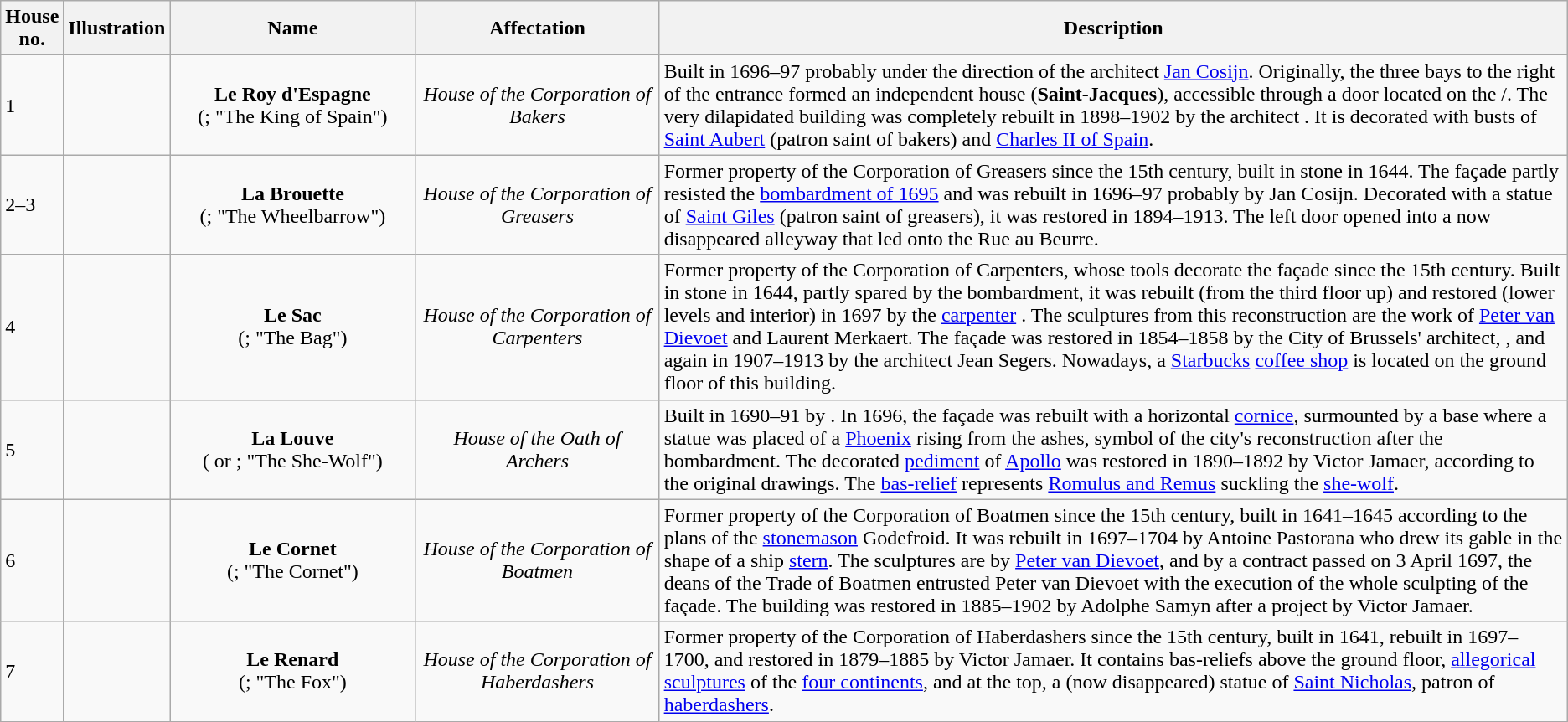<table class="wikitable sortable">
<tr>
<th>House<br>no.</th>
<th>Illustration</th>
<th width="200px">Name</th>
<th width="200px">Affectation</th>
<th width="800px">Description</th>
</tr>
<tr>
<td>1</td>
<td></td>
<td style="text-align:center;"><strong>Le Roy d'Espagne</strong><br>(; "The King of Spain")</td>
<td style="text-align:center;"><em>House of the Corporation of Bakers</em></td>
<td>Built in 1696–97 probably under the direction of the architect <a href='#'>Jan Cosijn</a>. Originally, the three bays to the right of the entrance formed an independent house (<strong>Saint-Jacques</strong>), accessible through a door located on the /. The very dilapidated building was completely rebuilt in 1898–1902 by the architect . It is decorated with busts of <a href='#'>Saint Aubert</a> (patron saint of bakers) and <a href='#'>Charles II of Spain</a>.</td>
</tr>
<tr>
<td>2–3</td>
<td></td>
<td style="text-align:center;"><strong>La Brouette</strong><br>(; "The Wheelbarrow")</td>
<td style="text-align:center;"><em>House of the Corporation of Greasers</em></td>
<td>Former property of the Corporation of Greasers since the 15th century, built in stone in 1644. The façade partly resisted the <a href='#'>bombardment of 1695</a> and was rebuilt in 1696–97 probably by Jan Cosijn. Decorated with a statue of <a href='#'>Saint Giles</a> (patron saint of greasers), it was restored in 1894–1913. The left door opened into a now disappeared alleyway that led onto the Rue au Beurre.</td>
</tr>
<tr>
<td>4</td>
<td></td>
<td style="text-align:center;"><strong>Le Sac</strong><br>(; "The Bag")</td>
<td style="text-align:center;"><em>House of the Corporation of Carpenters</em></td>
<td>Former property of the Corporation of Carpenters, whose tools decorate the façade since the 15th century. Built in stone in 1644, partly spared by the bombardment, it was rebuilt (from the third floor up) and restored (lower levels and interior) in 1697 by the <a href='#'>carpenter</a> . The sculptures from this reconstruction are the work of <a href='#'>Peter van Dievoet</a> and Laurent Merkaert. The façade was restored in 1854–1858 by the City of Brussels' architect, , and again in 1907–1913 by the architect Jean Segers. Nowadays, a <a href='#'>Starbucks</a> <a href='#'>coffee shop</a> is located on the ground floor of this building.</td>
</tr>
<tr>
<td>5</td>
<td></td>
<td style="text-align:center;"><strong>La Louve</strong><br>( or ; "The She-Wolf")</td>
<td style="text-align:center;"><em>House of the Oath of Archers</em></td>
<td>Built in 1690–91 by . In 1696, the façade was rebuilt with a horizontal <a href='#'>cornice</a>, surmounted by a base where a statue was placed of a <a href='#'>Phoenix</a> rising from the ashes, symbol of the city's reconstruction after the bombardment. The decorated <a href='#'>pediment</a> of <a href='#'>Apollo</a> was restored in 1890–1892 by Victor Jamaer, according to the original drawings. The <a href='#'>bas-relief</a> represents <a href='#'>Romulus and Remus</a> suckling the <a href='#'>she-wolf</a>.</td>
</tr>
<tr>
<td>6</td>
<td></td>
<td style="text-align:center;"><strong>Le Cornet</strong><br>(; "The Cornet")</td>
<td style="text-align:center;"><em>House of the Corporation of Boatmen</em></td>
<td>Former property of the Corporation of Boatmen since the 15th century, built in 1641–1645 according to the plans of the <a href='#'>stonemason</a> Godefroid. It was rebuilt in 1697–1704 by Antoine Pastorana who drew its gable in the shape of a ship <a href='#'>stern</a>. The sculptures are by <a href='#'>Peter van Dievoet</a>, and by a contract passed on 3 April 1697, the deans of the Trade of Boatmen entrusted Peter van Dievoet with the execution of the whole sculpting of the façade. The building was restored in 1885–1902 by Adolphe Samyn after a project by Victor Jamaer.</td>
</tr>
<tr>
<td>7</td>
<td></td>
<td style="text-align:center;"><strong>Le Renard</strong><br>(; "The Fox")</td>
<td style="text-align:center;"><em>House of the Corporation of Haberdashers</em></td>
<td>Former property of the Corporation of Haberdashers since the 15th century, built in 1641, rebuilt in 1697–1700, and restored in 1879–1885 by Victor Jamaer. It contains bas-reliefs above the ground floor, <a href='#'>allegorical sculptures</a> of the <a href='#'>four continents</a>, and at the top, a (now disappeared) statue of <a href='#'>Saint Nicholas</a>, patron of <a href='#'>haberdashers</a>.</td>
</tr>
</table>
